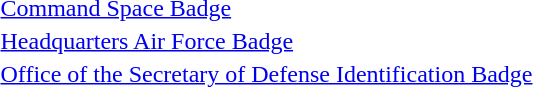<table>
<tr>
<td></td>
<td><a href='#'>Command Space Badge</a></td>
</tr>
<tr>
<td></td>
<td><a href='#'>Headquarters Air Force Badge</a></td>
</tr>
<tr>
<td></td>
<td><a href='#'>Office of the Secretary of Defense Identification Badge</a></td>
</tr>
<tr>
</tr>
</table>
